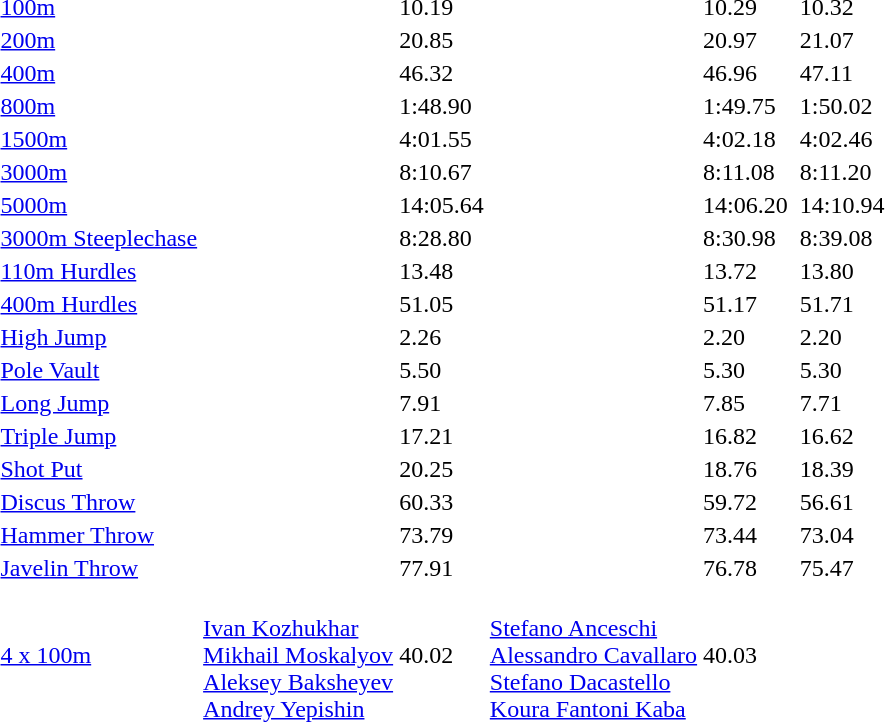<table>
<tr>
<td><a href='#'>100m</a></td>
<td></td>
<td>10.19</td>
<td></td>
<td>10.29</td>
<td></td>
<td>10.32</td>
</tr>
<tr>
<td><a href='#'>200m</a></td>
<td></td>
<td>20.85</td>
<td></td>
<td>20.97</td>
<td></td>
<td>21.07</td>
</tr>
<tr>
<td><a href='#'>400m</a></td>
<td></td>
<td>46.32</td>
<td></td>
<td>46.96</td>
<td></td>
<td>47.11</td>
</tr>
<tr>
<td><a href='#'>800m</a></td>
<td></td>
<td>1:48.90</td>
<td></td>
<td>1:49.75</td>
<td></td>
<td>1:50.02</td>
</tr>
<tr>
<td><a href='#'>1500m</a></td>
<td></td>
<td>4:01.55</td>
<td></td>
<td>4:02.18</td>
<td></td>
<td>4:02.46</td>
</tr>
<tr>
<td><a href='#'>3000m</a></td>
<td></td>
<td>8:10.67</td>
<td></td>
<td>8:11.08</td>
<td></td>
<td>8:11.20</td>
</tr>
<tr>
<td><a href='#'>5000m</a></td>
<td></td>
<td>14:05.64</td>
<td></td>
<td>14:06.20</td>
<td></td>
<td>14:10.94</td>
</tr>
<tr>
<td><a href='#'>3000m Steeplechase</a></td>
<td></td>
<td>8:28.80</td>
<td></td>
<td>8:30.98</td>
<td></td>
<td>8:39.08</td>
</tr>
<tr>
<td><a href='#'>110m Hurdles</a></td>
<td></td>
<td>13.48</td>
<td></td>
<td>13.72</td>
<td></td>
<td>13.80</td>
</tr>
<tr>
<td><a href='#'>400m Hurdles</a></td>
<td></td>
<td>51.05</td>
<td></td>
<td>51.17</td>
<td></td>
<td>51.71</td>
</tr>
<tr>
<td><a href='#'>High Jump</a></td>
<td></td>
<td>2.26</td>
<td></td>
<td>2.20</td>
<td></td>
<td>2.20</td>
</tr>
<tr>
<td><a href='#'>Pole Vault</a></td>
<td></td>
<td>5.50</td>
<td></td>
<td>5.30</td>
<td></td>
<td>5.30</td>
</tr>
<tr>
<td><a href='#'>Long Jump</a></td>
<td></td>
<td>7.91</td>
<td></td>
<td>7.85</td>
<td></td>
<td>7.71</td>
</tr>
<tr>
<td><a href='#'>Triple Jump</a></td>
<td></td>
<td>17.21</td>
<td></td>
<td>16.82</td>
<td></td>
<td>16.62</td>
</tr>
<tr>
<td><a href='#'>Shot Put</a></td>
<td></td>
<td>20.25</td>
<td></td>
<td>18.76</td>
<td></td>
<td>18.39</td>
</tr>
<tr>
<td><a href='#'>Discus Throw</a></td>
<td></td>
<td>60.33</td>
<td></td>
<td>59.72</td>
<td></td>
<td>56.61</td>
</tr>
<tr>
<td><a href='#'>Hammer Throw</a></td>
<td></td>
<td>73.79</td>
<td></td>
<td>73.44</td>
<td></td>
<td>73.04</td>
</tr>
<tr>
<td><a href='#'>Javelin Throw</a></td>
<td></td>
<td>77.91</td>
<td></td>
<td>76.78</td>
<td></td>
<td>75.47</td>
</tr>
<tr>
<td><a href='#'>4 x 100m</a></td>
<td><br><a href='#'>Ivan Kozhukhar</a><br><a href='#'>Mikhail Moskalyov</a><br><a href='#'>Aleksey Baksheyev</a><br><a href='#'>Andrey Yepishin</a></td>
<td>40.02</td>
<td><br><a href='#'>Stefano Anceschi</a><br><a href='#'>Alessandro Cavallaro</a><br><a href='#'>Stefano Dacastello</a><br><a href='#'>Koura Fantoni Kaba</a></td>
<td>40.03</td>
</tr>
</table>
